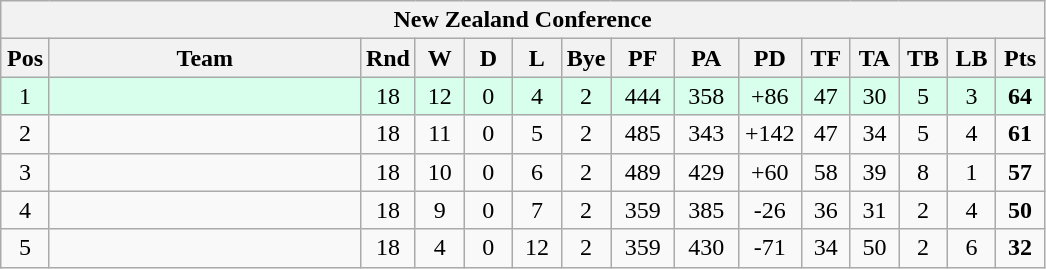<table class="wikitable" style="float:left; margin-right:15px; text-align: center;">
<tr>
<th colspan="100%"><div><strong>New Zealand Conference</strong></div></th>
</tr>
<tr>
<th style="width:25px;">Pos</th>
<th style="width:200px;">Team</th>
<th style="width:25px;">Rnd</th>
<th style="width:25px;">W</th>
<th style="width:25px;">D</th>
<th style="width:25px;">L</th>
<th style="width:25px;">Bye</th>
<th style="width:35px;">PF</th>
<th style="width:35px;">PA</th>
<th style="width:35px;">PD</th>
<th style="width:25px;">TF</th>
<th style="width:25px;">TA</th>
<th style="width:25px;">TB</th>
<th style="width:25px;">LB</th>
<th style="width:25px;">Pts<br></th>
</tr>
<tr style="background:#d8ffeb; text-align:center;">
<td>1</td>
<td align=left></td>
<td>18</td>
<td>12</td>
<td>0</td>
<td>4</td>
<td>2</td>
<td>444</td>
<td>358</td>
<td>+86</td>
<td>47</td>
<td>30</td>
<td>5</td>
<td>3</td>
<td><strong>64</strong></td>
</tr>
<tr>
<td>2</td>
<td align=left></td>
<td>18</td>
<td>11</td>
<td>0</td>
<td>5</td>
<td>2</td>
<td>485</td>
<td>343</td>
<td>+142</td>
<td>47</td>
<td>34</td>
<td>5</td>
<td>4</td>
<td><strong>61</strong></td>
</tr>
<tr>
<td>3</td>
<td align=left></td>
<td>18</td>
<td>10</td>
<td>0</td>
<td>6</td>
<td>2</td>
<td>489</td>
<td>429</td>
<td>+60</td>
<td>58</td>
<td>39</td>
<td>8</td>
<td>1</td>
<td><strong>57</strong></td>
</tr>
<tr>
<td>4</td>
<td align=left></td>
<td>18</td>
<td>9</td>
<td>0</td>
<td>7</td>
<td>2</td>
<td>359</td>
<td>385</td>
<td>-26</td>
<td>36</td>
<td>31</td>
<td>2</td>
<td>4</td>
<td><strong>50</strong></td>
</tr>
<tr>
<td>5</td>
<td align=left></td>
<td>18</td>
<td>4</td>
<td>0</td>
<td>12</td>
<td>2</td>
<td>359</td>
<td>430</td>
<td>-71</td>
<td>34</td>
<td>50</td>
<td>2</td>
<td>6</td>
<td><strong>32</strong></td>
</tr>
</table>
